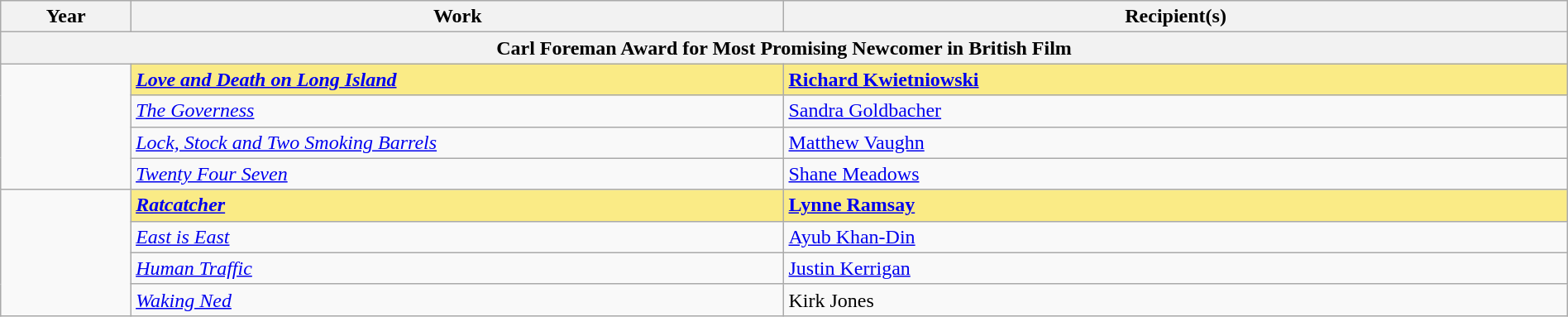<table class="wikitable" style="width:100%;" cellpadding="5">
<tr>
<th style="width:5%;">Year</th>
<th style="width:25%;">Work</th>
<th style="width:30%;">Recipient(s)</th>
</tr>
<tr>
<th colspan="3">Carl Foreman Award for Most Promising Newcomer in British Film</th>
</tr>
<tr>
<td rowspan="4"></td>
<td style="background:#FAEB86"><strong><em><a href='#'>Love and Death on Long Island</a></em></strong></td>
<td style="background:#FAEB86"><strong><a href='#'>Richard Kwietniowski</a></strong></td>
</tr>
<tr>
<td><em><a href='#'>The Governess</a></em></td>
<td><a href='#'>Sandra Goldbacher</a></td>
</tr>
<tr>
<td><em><a href='#'>Lock, Stock and Two Smoking Barrels</a></em></td>
<td><a href='#'>Matthew Vaughn</a></td>
</tr>
<tr>
<td><em><a href='#'>Twenty Four Seven</a></em></td>
<td><a href='#'>Shane Meadows</a></td>
</tr>
<tr>
<td rowspan="4"></td>
<td style="background:#FAEB86"><strong><em><a href='#'>Ratcatcher</a></em></strong></td>
<td style="background:#FAEB86"><strong><a href='#'>Lynne Ramsay</a></strong></td>
</tr>
<tr>
<td><em><a href='#'>East is East</a></em></td>
<td><a href='#'>Ayub Khan-Din</a></td>
</tr>
<tr>
<td><em><a href='#'>Human Traffic</a></em></td>
<td><a href='#'>Justin Kerrigan</a></td>
</tr>
<tr>
<td><em><a href='#'>Waking Ned</a></em></td>
<td>Kirk Jones</td>
</tr>
</table>
